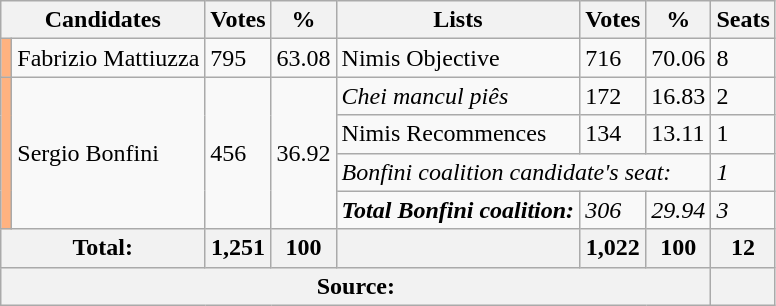<table class="wikitable sortable">
<tr>
<th colspan="2">Candidates</th>
<th>Votes</th>
<th>%</th>
<th>Lists</th>
<th>Votes</th>
<th>%</th>
<th>Seats</th>
</tr>
<tr>
<td bgcolor="#FFB280"></td>
<td>Fabrizio Mattiuzza </td>
<td>795</td>
<td>63.08</td>
<td>Nimis Objective</td>
<td>716</td>
<td>70.06</td>
<td>8</td>
</tr>
<tr>
<td rowspan="4" bgcolor="#FFB280"></td>
<td rowspan="4">Sergio Bonfini</td>
<td rowspan="4">456</td>
<td rowspan="4">36.92</td>
<td><em>Chei mancul piês</em></td>
<td>172</td>
<td>16.83</td>
<td>2</td>
</tr>
<tr>
<td>Nimis Recommences</td>
<td>134</td>
<td>13.11</td>
<td>1</td>
</tr>
<tr>
<td colspan="3"><em>Bonfini coalition candidate's seat:</em></td>
<td><em>1</em></td>
</tr>
<tr>
<td><strong><em>Total Bonfini coalition:</em></strong></td>
<td><em>306</em></td>
<td><em>29.94</em></td>
<td><em>3</em></td>
</tr>
<tr>
<th colspan="2">Total:</th>
<th>1,251</th>
<th>100</th>
<th></th>
<th>1,022</th>
<th>100</th>
<th>12</th>
</tr>
<tr>
<th colspan="7">Source:</th>
<th></th>
</tr>
</table>
